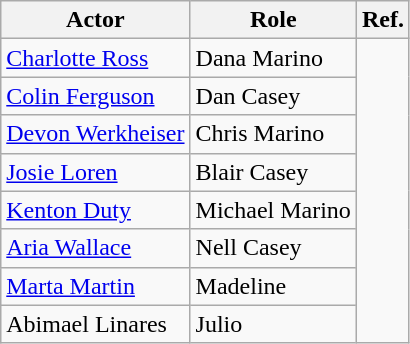<table class="wikitable">
<tr>
<th>Actor</th>
<th>Role</th>
<th>Ref.</th>
</tr>
<tr>
<td><a href='#'>Charlotte Ross</a></td>
<td>Dana Marino</td>
<td rowspan=8; text align=center></td>
</tr>
<tr>
<td><a href='#'>Colin Ferguson</a></td>
<td>Dan Casey</td>
</tr>
<tr>
<td><a href='#'>Devon Werkheiser</a></td>
<td>Chris Marino</td>
</tr>
<tr>
<td><a href='#'>Josie Loren</a></td>
<td>Blair Casey</td>
</tr>
<tr>
<td><a href='#'>Kenton Duty</a></td>
<td>Michael Marino</td>
</tr>
<tr>
<td><a href='#'>Aria Wallace</a></td>
<td>Nell Casey</td>
</tr>
<tr>
<td><a href='#'>Marta Martin</a></td>
<td>Madeline</td>
</tr>
<tr>
<td>Abimael Linares</td>
<td>Julio</td>
</tr>
</table>
